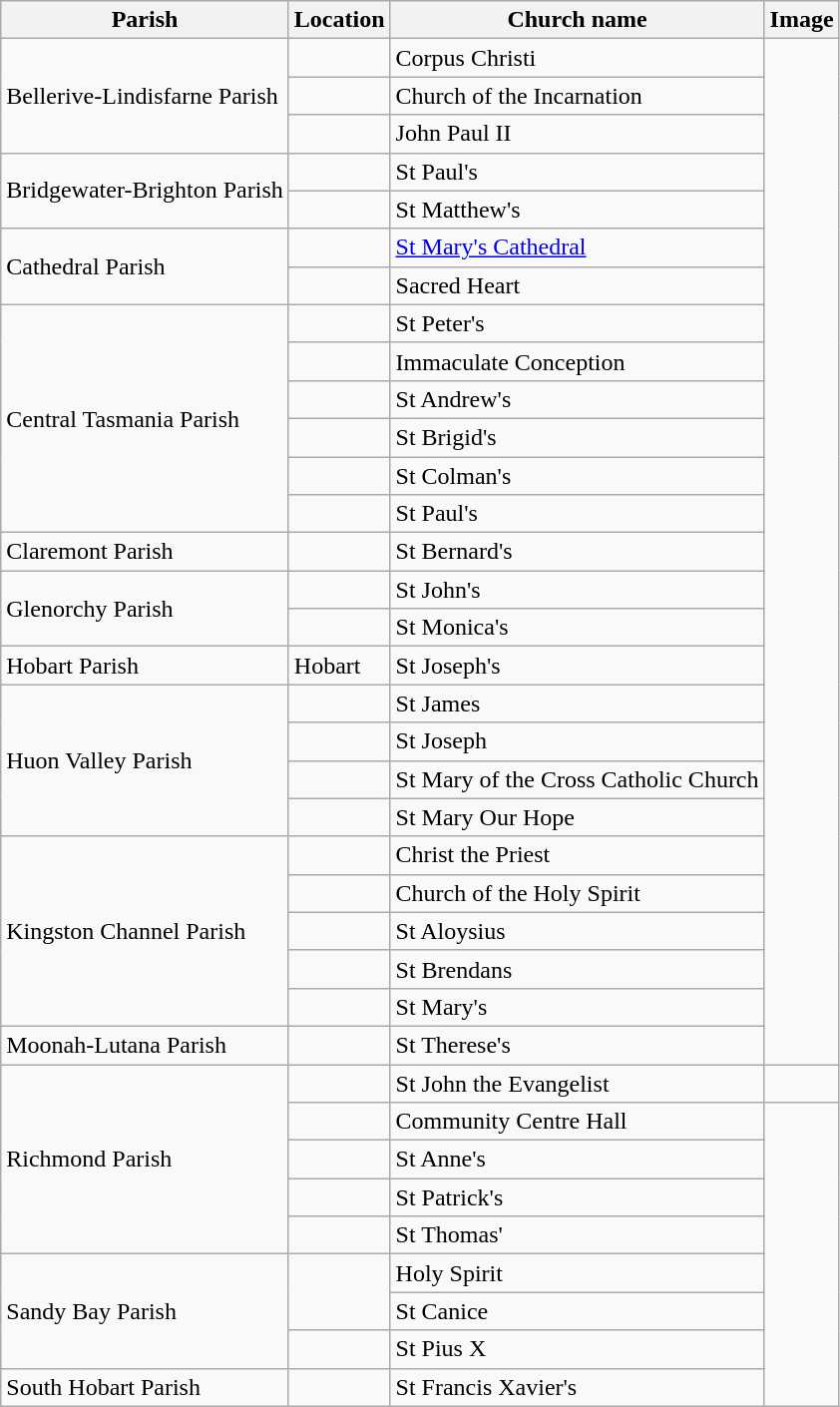<table class="wikitable sortable">
<tr>
<th>Parish</th>
<th>Location</th>
<th>Church name</th>
<th>Image</th>
</tr>
<tr>
<td rowspan=3>Bellerive-Lindisfarne Parish</td>
<td></td>
<td>Corpus Christi</td>
</tr>
<tr>
<td></td>
<td>Church of the Incarnation</td>
</tr>
<tr>
<td></td>
<td>John Paul II</td>
</tr>
<tr>
<td rowspan=2>Bridgewater-Brighton Parish</td>
<td></td>
<td>St Paul's</td>
</tr>
<tr>
<td></td>
<td>St Matthew's</td>
</tr>
<tr>
<td rowspan=2>Cathedral Parish</td>
<td></td>
<td><a href='#'>St Mary's Cathedral</a></td>
</tr>
<tr>
<td></td>
<td>Sacred Heart</td>
</tr>
<tr>
<td rowspan=6>Central Tasmania Parish</td>
<td></td>
<td>St Peter's</td>
</tr>
<tr>
<td></td>
<td>Immaculate Conception</td>
</tr>
<tr>
<td></td>
<td>St Andrew's</td>
</tr>
<tr>
<td></td>
<td>St Brigid's</td>
</tr>
<tr>
<td></td>
<td>St Colman's</td>
</tr>
<tr>
<td></td>
<td>St Paul's</td>
</tr>
<tr>
<td>Claremont Parish</td>
<td></td>
<td>St Bernard's</td>
</tr>
<tr>
<td rowspan=2>Glenorchy Parish</td>
<td></td>
<td>St John's</td>
</tr>
<tr>
<td></td>
<td>St Monica's</td>
</tr>
<tr>
<td>Hobart Parish</td>
<td>Hobart</td>
<td>St Joseph's</td>
</tr>
<tr>
<td rowspan=4>Huon Valley Parish</td>
<td></td>
<td>St James</td>
</tr>
<tr>
<td></td>
<td>St Joseph</td>
</tr>
<tr>
<td></td>
<td>St Mary of the Cross Catholic Church</td>
</tr>
<tr>
<td></td>
<td>St Mary Our Hope</td>
</tr>
<tr>
<td rowspan=5>Kingston Channel Parish</td>
<td></td>
<td>Christ the Priest</td>
</tr>
<tr>
<td></td>
<td>Church of the Holy Spirit</td>
</tr>
<tr>
<td></td>
<td>St Aloysius</td>
</tr>
<tr>
<td></td>
<td>St Brendans</td>
</tr>
<tr>
<td></td>
<td>St Mary's</td>
</tr>
<tr>
<td>Moonah-Lutana Parish</td>
<td></td>
<td>St Therese's</td>
</tr>
<tr>
<td rowspan="5">Richmond Parish</td>
<td></td>
<td>St John the Evangelist</td>
<td></td>
</tr>
<tr>
<td></td>
<td>Community Centre Hall</td>
</tr>
<tr>
<td></td>
<td>St Anne's</td>
</tr>
<tr>
<td></td>
<td>St Patrick's</td>
</tr>
<tr>
<td></td>
<td>St Thomas'</td>
</tr>
<tr>
<td rowspan=3>Sandy Bay Parish</td>
<td rowspan=2></td>
<td>Holy Spirit</td>
</tr>
<tr>
<td>St Canice</td>
</tr>
<tr>
<td></td>
<td>St Pius X</td>
</tr>
<tr>
<td>South Hobart Parish</td>
<td></td>
<td>St Francis Xavier's</td>
</tr>
</table>
